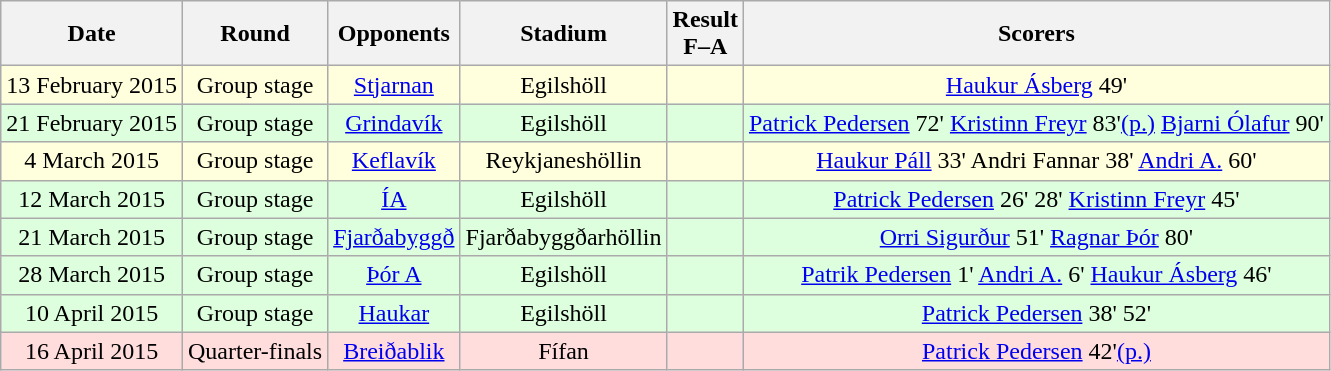<table class="wikitable" style="text-align:center">
<tr>
<th>Date</th>
<th>Round</th>
<th>Opponents</th>
<th>Stadium</th>
<th>Result<br>F–A</th>
<th>Scorers</th>
</tr>
<tr bgcolor="#ffffdd">
<td>13 February 2015</td>
<td>Group stage</td>
<td><a href='#'>Stjarnan</a></td>
<td>Egilshöll</td>
<td></td>
<td><a href='#'>Haukur Ásberg</a> 49'</td>
</tr>
<tr bgcolor="#ddffdd">
<td>21 February 2015</td>
<td>Group stage</td>
<td><a href='#'>Grindavík</a></td>
<td>Egilshöll</td>
<td></td>
<td><a href='#'>Patrick Pedersen</a> 72' <a href='#'>Kristinn Freyr</a> 83'<a href='#'>(p.)</a> <a href='#'>Bjarni Ólafur</a> 90'</td>
</tr>
<tr bgcolor="#ffffdd">
<td>4 March 2015</td>
<td>Group stage</td>
<td><a href='#'>Keflavík</a></td>
<td>Reykjaneshöllin</td>
<td></td>
<td><a href='#'>Haukur Páll</a> 33' Andri Fannar 38' <a href='#'>Andri A.</a> 60'</td>
</tr>
<tr bgcolor="#ddffdd">
<td>12 March 2015</td>
<td>Group stage</td>
<td><a href='#'>ÍA</a></td>
<td>Egilshöll</td>
<td></td>
<td><a href='#'>Patrick Pedersen</a> 26' 28' <a href='#'>Kristinn Freyr</a> 45'</td>
</tr>
<tr bgcolor="#ddffdd">
<td>21 March 2015</td>
<td>Group stage</td>
<td><a href='#'>Fjarðabyggð</a></td>
<td>Fjarðabyggðarhöllin</td>
<td></td>
<td><a href='#'>Orri Sigurður</a> 51' <a href='#'>Ragnar Þór</a> 80'</td>
</tr>
<tr bgcolor="#ddffdd">
<td>28 March 2015</td>
<td>Group stage</td>
<td><a href='#'>Þór A</a></td>
<td>Egilshöll</td>
<td></td>
<td><a href='#'>Patrik Pedersen</a> 1' <a href='#'>Andri A.</a> 6' <a href='#'>Haukur Ásberg</a> 46'</td>
</tr>
<tr bgcolor="#ddffdd">
<td>10 April 2015</td>
<td>Group stage</td>
<td><a href='#'>Haukar</a></td>
<td>Egilshöll</td>
<td></td>
<td><a href='#'>Patrick Pedersen</a> 38' 52'</td>
</tr>
<tr bgcolor="#ffdddd">
<td>16 April 2015</td>
<td>Quarter-finals</td>
<td><a href='#'>Breiðablik</a></td>
<td>Fífan</td>
<td></td>
<td><a href='#'>Patrick Pedersen</a> 42'<a href='#'>(p.)</a></td>
</tr>
</table>
